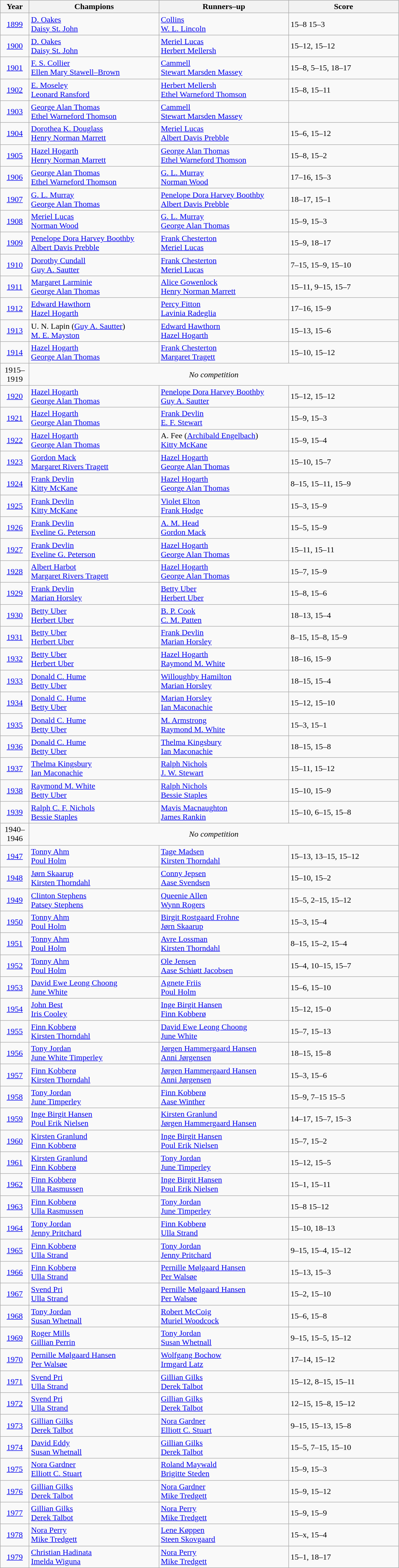<table class="wikitable sortable">
<tr>
<th width=50><strong>Year</strong></th>
<th width=250><strong>Champions</strong></th>
<th width=250><strong>Runners–up</strong></th>
<th width=210><strong>Score</strong></th>
</tr>
<tr>
<td align=center><a href='#'>1899</a></td>
<td> <a href='#'>D. Oakes</a><br> <a href='#'>Daisy St. John</a></td>
<td> <a href='#'>Collins</a><br> <a href='#'>W. L. Lincoln</a></td>
<td>15–8 15–3</td>
</tr>
<tr>
<td align=center><a href='#'>1900</a></td>
<td> <a href='#'>D. Oakes</a><br> <a href='#'>Daisy St. John</a></td>
<td> <a href='#'>Meriel Lucas</a><br> <a href='#'>Herbert Mellersh</a></td>
<td>15–12, 15–12</td>
</tr>
<tr>
<td align=center><a href='#'>1901</a></td>
<td> <a href='#'>F. S. Collier</a><br> <a href='#'>Ellen Mary Stawell–Brown</a></td>
<td> <a href='#'>Cammell</a><br> <a href='#'>Stewart Marsden Massey</a></td>
<td>15–8, 5–15, 18–17</td>
</tr>
<tr>
<td align=center><a href='#'>1902</a></td>
<td> <a href='#'>E. Moseley</a><br> <a href='#'>Leonard Ransford</a></td>
<td> <a href='#'>Herbert Mellersh</a><br> <a href='#'>Ethel Warneford Thomson</a></td>
<td>15–8, 15–11</td>
</tr>
<tr>
<td align=center><a href='#'>1903</a></td>
<td> <a href='#'>George Alan Thomas</a><br> <a href='#'>Ethel Warneford Thomson</a></td>
<td> <a href='#'>Cammell</a><br> <a href='#'>Stewart Marsden Massey</a></td>
<td></td>
</tr>
<tr>
<td align=center><a href='#'>1904</a></td>
<td> <a href='#'>Dorothea K. Douglass</a><br> <a href='#'>Henry Norman Marrett</a></td>
<td> <a href='#'>Meriel Lucas</a><br> <a href='#'>Albert Davis Prebble</a></td>
<td>15–6, 15–12</td>
</tr>
<tr>
<td align=center><a href='#'>1905</a></td>
<td> <a href='#'>Hazel Hogarth</a><br> <a href='#'>Henry Norman Marrett</a></td>
<td> <a href='#'>George Alan Thomas</a><br> <a href='#'>Ethel Warneford Thomson</a></td>
<td>15–8, 15–2</td>
</tr>
<tr>
<td align=center><a href='#'>1906</a></td>
<td> <a href='#'>George Alan Thomas</a><br> <a href='#'>Ethel Warneford Thomson</a></td>
<td> <a href='#'>G. L. Murray</a><br> <a href='#'>Norman Wood</a></td>
<td>17–16, 15–3</td>
</tr>
<tr>
<td align=center><a href='#'>1907</a></td>
<td> <a href='#'>G. L. Murray</a><br> <a href='#'>George Alan Thomas</a></td>
<td> <a href='#'>Penelope Dora Harvey Boothby</a><br> <a href='#'>Albert Davis Prebble</a></td>
<td>18–17, 15–1</td>
</tr>
<tr>
<td align=center><a href='#'>1908</a></td>
<td> <a href='#'>Meriel Lucas</a><br> <a href='#'>Norman Wood</a></td>
<td> <a href='#'>G. L. Murray</a><br> <a href='#'>George Alan Thomas</a></td>
<td>15–9, 15–3</td>
</tr>
<tr>
<td align=center><a href='#'>1909</a></td>
<td> <a href='#'>Penelope Dora Harvey Boothby</a><br> <a href='#'>Albert Davis Prebble</a></td>
<td> <a href='#'>Frank Chesterton</a><br> <a href='#'>Meriel Lucas</a></td>
<td>15–9, 18–17</td>
</tr>
<tr>
<td align=center><a href='#'>1910</a></td>
<td> <a href='#'>Dorothy Cundall</a><br> <a href='#'>Guy A. Sautter</a></td>
<td> <a href='#'>Frank Chesterton</a><br> <a href='#'>Meriel Lucas</a></td>
<td>7–15, 15–9, 15–10</td>
</tr>
<tr>
<td align=center><a href='#'>1911</a></td>
<td> <a href='#'>Margaret Larminie</a><br> <a href='#'>George Alan Thomas</a></td>
<td> <a href='#'>Alice Gowenlock</a><br> <a href='#'>Henry Norman Marrett</a></td>
<td>15–11, 9–15, 15–7</td>
</tr>
<tr>
<td align=center><a href='#'>1912</a></td>
<td> <a href='#'>Edward Hawthorn</a><br> <a href='#'>Hazel Hogarth</a></td>
<td> <a href='#'>Percy Fitton</a><br> <a href='#'>Lavinia Radeglia</a></td>
<td>17–16, 15–9</td>
</tr>
<tr>
<td align=center><a href='#'>1913</a></td>
<td> U. N. Lapin (<a href='#'>Guy A. Sautter</a>)<br> <a href='#'>M. E. Mayston</a></td>
<td> <a href='#'>Edward Hawthorn</a><br> <a href='#'>Hazel Hogarth</a></td>
<td>15–13, 15–6</td>
</tr>
<tr>
<td align=center><a href='#'>1914</a></td>
<td> <a href='#'>Hazel Hogarth</a><br> <a href='#'>George Alan Thomas</a></td>
<td> <a href='#'>Frank Chesterton</a><br> <a href='#'>Margaret Tragett</a></td>
<td>15–10, 15–12</td>
</tr>
<tr>
<td align=center>1915–1919</td>
<td colspan=3 align=center><em>No competition</em></td>
</tr>
<tr>
<td align=center><a href='#'>1920</a></td>
<td> <a href='#'>Hazel Hogarth</a><br> <a href='#'>George Alan Thomas</a></td>
<td> <a href='#'>Penelope Dora Harvey Boothby</a><br> <a href='#'>Guy A. Sautter</a></td>
<td>15–12, 15–12</td>
</tr>
<tr>
<td align=center><a href='#'>1921</a></td>
<td> <a href='#'>Hazel Hogarth</a><br> <a href='#'>George Alan Thomas</a></td>
<td> <a href='#'>Frank Devlin</a><br> <a href='#'>E. F. Stewart</a></td>
<td>15–9, 15–3</td>
</tr>
<tr>
<td align=center><a href='#'>1922</a></td>
<td> <a href='#'>Hazel Hogarth</a><br> <a href='#'>George Alan Thomas</a></td>
<td> A. Fee (<a href='#'>Archibald Engelbach</a>)<br> <a href='#'>Kitty McKane</a></td>
<td>15–9, 15–4</td>
</tr>
<tr>
<td align=center><a href='#'>1923</a></td>
<td> <a href='#'>Gordon Mack</a><br> <a href='#'>Margaret Rivers Tragett</a></td>
<td> <a href='#'>Hazel Hogarth</a><br> <a href='#'>George Alan Thomas</a></td>
<td>15–10, 15–7</td>
</tr>
<tr>
<td align=center><a href='#'>1924</a></td>
<td> <a href='#'>Frank Devlin</a><br> <a href='#'>Kitty McKane</a></td>
<td> <a href='#'>Hazel Hogarth</a><br> <a href='#'>George Alan Thomas</a></td>
<td>8–15, 15–11, 15–9</td>
</tr>
<tr>
<td align=center><a href='#'>1925</a></td>
<td> <a href='#'>Frank Devlin</a><br> <a href='#'>Kitty McKane</a></td>
<td> <a href='#'>Violet Elton</a><br> <a href='#'>Frank Hodge</a></td>
<td>15–3, 15–9</td>
</tr>
<tr>
<td align=center><a href='#'>1926</a></td>
<td> <a href='#'>Frank Devlin</a><br> <a href='#'>Eveline G. Peterson</a></td>
<td> <a href='#'>A. M. Head</a><br> <a href='#'>Gordon Mack</a></td>
<td>15–5, 15–9</td>
</tr>
<tr>
<td align=center><a href='#'>1927</a></td>
<td> <a href='#'>Frank Devlin</a><br> <a href='#'>Eveline G. Peterson</a></td>
<td> <a href='#'>Hazel Hogarth</a><br> <a href='#'>George Alan Thomas</a></td>
<td>15–11, 15–11</td>
</tr>
<tr>
<td align=center><a href='#'>1928</a></td>
<td> <a href='#'>Albert Harbot</a><br> <a href='#'>Margaret Rivers Tragett</a></td>
<td> <a href='#'>Hazel Hogarth</a><br> <a href='#'>George Alan Thomas</a></td>
<td>15–7, 15–9</td>
</tr>
<tr>
<td align=center><a href='#'>1929</a></td>
<td> <a href='#'>Frank Devlin</a><br> <a href='#'>Marian Horsley</a></td>
<td> <a href='#'>Betty Uber</a><br> <a href='#'>Herbert Uber</a></td>
<td>15–8, 15–6</td>
</tr>
<tr>
<td align=center><a href='#'>1930</a></td>
<td> <a href='#'>Betty Uber</a><br> <a href='#'>Herbert Uber</a></td>
<td> <a href='#'>B. P. Cook</a><br> <a href='#'>C. M. Patten</a></td>
<td>18–13, 15–4</td>
</tr>
<tr>
<td align=center><a href='#'>1931</a></td>
<td> <a href='#'>Betty Uber</a><br> <a href='#'>Herbert Uber</a></td>
<td> <a href='#'>Frank Devlin</a><br> <a href='#'>Marian Horsley</a></td>
<td>8–15, 15–8, 15–9</td>
</tr>
<tr>
<td align=center><a href='#'>1932</a></td>
<td> <a href='#'>Betty Uber</a><br> <a href='#'>Herbert Uber</a></td>
<td> <a href='#'>Hazel Hogarth</a><br> <a href='#'>Raymond M. White</a></td>
<td>18–16, 15–9</td>
</tr>
<tr>
<td align=center><a href='#'>1933</a></td>
<td> <a href='#'>Donald C. Hume</a><br> <a href='#'>Betty Uber</a></td>
<td> <a href='#'>Willoughby Hamilton</a><br> <a href='#'>Marian Horsley</a></td>
<td>18–15, 15–4</td>
</tr>
<tr>
<td align=center><a href='#'>1934</a></td>
<td> <a href='#'>Donald C. Hume</a><br> <a href='#'>Betty Uber</a></td>
<td> <a href='#'>Marian Horsley</a><br> <a href='#'>Ian Maconachie</a></td>
<td>15–12, 15–10</td>
</tr>
<tr>
<td align=center><a href='#'>1935</a></td>
<td> <a href='#'>Donald C. Hume</a><br> <a href='#'>Betty Uber</a></td>
<td> <a href='#'>M. Armstrong</a><br> <a href='#'>Raymond M. White</a></td>
<td>15–3, 15–1</td>
</tr>
<tr>
<td align=center><a href='#'>1936</a></td>
<td> <a href='#'>Donald C. Hume</a><br> <a href='#'>Betty Uber</a></td>
<td> <a href='#'>Thelma Kingsbury</a><br> <a href='#'>Ian Maconachie</a></td>
<td>18–15, 15–8</td>
</tr>
<tr>
<td align=center><a href='#'>1937</a></td>
<td> <a href='#'>Thelma Kingsbury</a><br> <a href='#'>Ian Maconachie</a></td>
<td> <a href='#'>Ralph Nichols</a><br> <a href='#'>J. W. Stewart</a></td>
<td>15–11, 15–12</td>
</tr>
<tr>
<td align=center><a href='#'>1938</a></td>
<td> <a href='#'>Raymond M. White</a><br> <a href='#'>Betty Uber</a></td>
<td> <a href='#'>Ralph Nichols</a><br> <a href='#'>Bessie Staples</a></td>
<td>15–10, 15–9</td>
</tr>
<tr>
<td align=center><a href='#'>1939</a></td>
<td> <a href='#'>Ralph C. F. Nichols</a><br> <a href='#'>Bessie Staples</a></td>
<td> <a href='#'>Mavis Macnaughton</a><br> <a href='#'>James Rankin</a></td>
<td>15–10, 6–15, 15–8</td>
</tr>
<tr>
<td align=center>1940–1946</td>
<td colspan="3" align=center><em>No competition</em></td>
</tr>
<tr>
<td align=center><a href='#'>1947</a></td>
<td> <a href='#'>Tonny Ahm</a><br> <a href='#'>Poul Holm</a></td>
<td> <a href='#'>Tage Madsen</a><br> <a href='#'>Kirsten Thorndahl</a></td>
<td>15–13, 13–15, 15–12</td>
</tr>
<tr>
<td align=center><a href='#'>1948</a></td>
<td> <a href='#'>Jørn Skaarup</a><br> <a href='#'>Kirsten Thorndahl</a></td>
<td> <a href='#'>Conny Jepsen</a><br> <a href='#'>Aase Svendsen</a></td>
<td>15–10, 15–2</td>
</tr>
<tr>
<td align=center><a href='#'>1949</a></td>
<td> <a href='#'>Clinton Stephens</a><br> <a href='#'>Patsey Stephens</a></td>
<td> <a href='#'>Queenie Allen</a><br> <a href='#'>Wynn Rogers</a></td>
<td>15–5, 2–15, 15–12</td>
</tr>
<tr>
<td align=center><a href='#'>1950</a></td>
<td> <a href='#'>Tonny Ahm</a><br> <a href='#'>Poul Holm</a></td>
<td> <a href='#'>Birgit Rostgaard Frohne</a><br> <a href='#'>Jørn Skaarup</a></td>
<td>15–3, 15–4</td>
</tr>
<tr>
<td align=center><a href='#'>1951</a></td>
<td> <a href='#'>Tonny Ahm</a><br> <a href='#'>Poul Holm</a></td>
<td> <a href='#'>Avre Lossman</a><br> <a href='#'>Kirsten Thorndahl</a></td>
<td>8–15, 15–2, 15–4</td>
</tr>
<tr>
<td align=center><a href='#'>1952</a></td>
<td> <a href='#'>Tonny Ahm</a><br> <a href='#'>Poul Holm</a></td>
<td> <a href='#'>Ole Jensen</a><br> <a href='#'>Aase Schiøtt Jacobsen</a></td>
<td>15–4, 10–15, 15–7</td>
</tr>
<tr>
<td align=center><a href='#'>1953</a></td>
<td> <a href='#'>David Ewe Leong Choong</a><br> <a href='#'>June White</a></td>
<td> <a href='#'>Agnete Friis</a><br> <a href='#'>Poul Holm</a></td>
<td>15–6, 15–10</td>
</tr>
<tr>
<td align=center><a href='#'>1954</a></td>
<td> <a href='#'>John Best</a><br> <a href='#'>Iris Cooley</a></td>
<td> <a href='#'>Inge Birgit Hansen</a><br> <a href='#'>Finn Kobberø</a></td>
<td>15–12, 15–0</td>
</tr>
<tr>
<td align=center><a href='#'>1955</a></td>
<td> <a href='#'>Finn Kobberø</a><br> <a href='#'>Kirsten Thorndahl</a></td>
<td> <a href='#'>David Ewe Leong Choong</a><br> <a href='#'>June White</a></td>
<td>15–7, 15–13</td>
</tr>
<tr>
<td align=center><a href='#'>1956</a></td>
<td> <a href='#'>Tony Jordan</a><br> <a href='#'>June White Timperley</a></td>
<td> <a href='#'>Jørgen Hammergaard Hansen</a><br> <a href='#'>Anni Jørgensen</a></td>
<td>18–15, 15–8</td>
</tr>
<tr>
<td align=center><a href='#'>1957</a></td>
<td> <a href='#'>Finn Kobberø</a><br> <a href='#'>Kirsten Thorndahl</a></td>
<td> <a href='#'>Jørgen Hammergaard Hansen</a><br> <a href='#'>Anni Jørgensen</a></td>
<td>15–3, 15–6</td>
</tr>
<tr>
<td align=center><a href='#'>1958</a></td>
<td> <a href='#'>Tony Jordan</a><br> <a href='#'>June Timperley</a></td>
<td> <a href='#'>Finn Kobberø</a><br> <a href='#'>Aase Winther</a></td>
<td>15–9, 7–15 15–5</td>
</tr>
<tr>
<td align=center><a href='#'>1959</a></td>
<td> <a href='#'>Inge Birgit Hansen</a><br> <a href='#'>Poul Erik Nielsen</a></td>
<td> <a href='#'>Kirsten Granlund</a><br> <a href='#'>Jørgen Hammergaard Hansen</a></td>
<td>14–17, 15–7, 15–3</td>
</tr>
<tr>
<td align=center><a href='#'>1960</a></td>
<td> <a href='#'>Kirsten Granlund</a><br> <a href='#'>Finn Kobberø</a></td>
<td> <a href='#'>Inge Birgit Hansen</a><br> <a href='#'>Poul Erik Nielsen</a></td>
<td>15–7, 15–2</td>
</tr>
<tr>
<td align=center><a href='#'>1961</a></td>
<td> <a href='#'>Kirsten Granlund</a><br> <a href='#'>Finn Kobberø</a></td>
<td> <a href='#'>Tony Jordan</a><br> <a href='#'>June Timperley</a></td>
<td>15–12, 15–5</td>
</tr>
<tr>
<td align=center><a href='#'>1962</a></td>
<td> <a href='#'>Finn Kobberø</a><br> <a href='#'>Ulla Rasmussen</a></td>
<td> <a href='#'>Inge Birgit Hansen</a><br> <a href='#'>Poul Erik Nielsen</a></td>
<td>15–1, 15–11</td>
</tr>
<tr>
<td align=center><a href='#'>1963</a></td>
<td> <a href='#'>Finn Kobberø</a><br> <a href='#'>Ulla Rasmussen</a></td>
<td> <a href='#'>Tony Jordan</a><br> <a href='#'>June Timperley</a></td>
<td>15–8 15–12</td>
</tr>
<tr>
<td align=center><a href='#'>1964</a></td>
<td> <a href='#'>Tony Jordan</a><br> <a href='#'>Jenny Pritchard</a></td>
<td> <a href='#'>Finn Kobberø</a><br> <a href='#'>Ulla Strand</a></td>
<td>15–10, 18–13</td>
</tr>
<tr>
<td align=center><a href='#'>1965</a></td>
<td> <a href='#'>Finn Kobberø</a><br> <a href='#'>Ulla Strand</a></td>
<td> <a href='#'>Tony Jordan</a><br> <a href='#'>Jenny Pritchard</a></td>
<td>9–15, 15–4, 15–12</td>
</tr>
<tr>
<td align=center><a href='#'>1966</a></td>
<td> <a href='#'>Finn Kobberø</a><br> <a href='#'>Ulla Strand</a></td>
<td> <a href='#'>Pernille Mølgaard Hansen</a><br> <a href='#'>Per Walsøe</a></td>
<td>15–13, 15–3</td>
</tr>
<tr>
<td align=center><a href='#'>1967</a></td>
<td> <a href='#'>Svend Pri</a><br> <a href='#'>Ulla Strand</a></td>
<td> <a href='#'>Pernille Mølgaard Hansen</a><br> <a href='#'>Per Walsøe</a></td>
<td>15–2, 15–10</td>
</tr>
<tr>
<td align=center><a href='#'>1968</a></td>
<td> <a href='#'>Tony Jordan</a><br> <a href='#'>Susan Whetnall</a></td>
<td> <a href='#'>Robert McCoig</a><br> <a href='#'>Muriel Woodcock</a></td>
<td>15–6, 15–8</td>
</tr>
<tr>
<td align=center><a href='#'>1969</a></td>
<td> <a href='#'>Roger Mills</a><br> <a href='#'>Gillian Perrin</a></td>
<td> <a href='#'>Tony Jordan</a><br> <a href='#'>Susan Whetnall</a></td>
<td>9–15, 15–5, 15–12</td>
</tr>
<tr>
<td align=center><a href='#'>1970</a></td>
<td> <a href='#'>Pernille Mølgaard Hansen</a><br> <a href='#'>Per Walsøe</a></td>
<td> <a href='#'>Wolfgang Bochow</a><br> <a href='#'>Irmgard Latz</a></td>
<td>17–14, 15–12</td>
</tr>
<tr>
<td align=center><a href='#'>1971</a></td>
<td> <a href='#'>Svend Pri</a><br> <a href='#'>Ulla Strand</a></td>
<td> <a href='#'>Gillian Gilks</a><br> <a href='#'>Derek Talbot</a></td>
<td>15–12, 8–15, 15–11</td>
</tr>
<tr>
<td align=center><a href='#'>1972</a></td>
<td> <a href='#'>Svend Pri</a><br> <a href='#'>Ulla Strand</a></td>
<td> <a href='#'>Gillian Gilks</a><br> <a href='#'>Derek Talbot</a></td>
<td>12–15, 15–8, 15–12</td>
</tr>
<tr>
<td align=center><a href='#'>1973</a></td>
<td> <a href='#'>Gillian Gilks</a><br> <a href='#'>Derek Talbot</a></td>
<td> <a href='#'>Nora Gardner</a><br> <a href='#'>Elliott C. Stuart</a></td>
<td>9–15, 15–13, 15–8</td>
</tr>
<tr>
<td align=center><a href='#'>1974</a></td>
<td> <a href='#'>David Eddy</a><br> <a href='#'>Susan Whetnall</a></td>
<td> <a href='#'>Gillian Gilks</a><br> <a href='#'>Derek Talbot</a></td>
<td>15–5, 7–15, 15–10</td>
</tr>
<tr>
<td align=center><a href='#'>1975</a></td>
<td> <a href='#'>Nora Gardner</a><br> <a href='#'>Elliott C. Stuart</a></td>
<td> <a href='#'>Roland Maywald</a><br> <a href='#'>Brigitte Steden</a></td>
<td>15–9, 15–3</td>
</tr>
<tr>
<td align=center><a href='#'>1976</a></td>
<td> <a href='#'>Gillian Gilks</a><br> <a href='#'>Derek Talbot</a></td>
<td> <a href='#'>Nora Gardner</a><br> <a href='#'>Mike Tredgett</a></td>
<td>15–9, 15–12</td>
</tr>
<tr>
<td align=center><a href='#'>1977</a></td>
<td> <a href='#'>Gillian Gilks</a><br> <a href='#'>Derek Talbot</a></td>
<td> <a href='#'>Nora Perry</a><br> <a href='#'>Mike Tredgett</a></td>
<td>15–9, 15–9</td>
</tr>
<tr>
<td align=center><a href='#'>1978</a></td>
<td> <a href='#'>Nora Perry</a><br> <a href='#'>Mike Tredgett</a></td>
<td> <a href='#'>Lene Køppen</a><br> <a href='#'>Steen Skovgaard</a></td>
<td>15–x, 15–4</td>
</tr>
<tr>
<td align=center><a href='#'>1979</a></td>
<td> <a href='#'>Christian Hadinata</a><br> <a href='#'>Imelda Wiguna</a></td>
<td> <a href='#'>Nora Perry</a><br> <a href='#'>Mike Tredgett</a></td>
<td>15–1, 18–17</td>
</tr>
</table>
